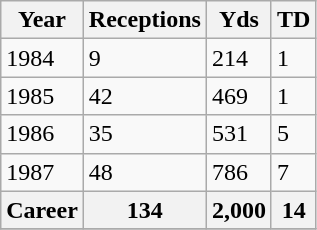<table class="wikitable">
<tr>
<th>Year</th>
<th>Receptions</th>
<th>Yds</th>
<th>TD</th>
</tr>
<tr>
<td>1984</td>
<td>9</td>
<td>214</td>
<td>1</td>
</tr>
<tr>
<td>1985</td>
<td>42</td>
<td>469</td>
<td>1</td>
</tr>
<tr>
<td>1986</td>
<td>35</td>
<td>531</td>
<td>5</td>
</tr>
<tr>
<td>1987</td>
<td>48</td>
<td>786</td>
<td>7</td>
</tr>
<tr>
<th>Career</th>
<th>134</th>
<th>2,000</th>
<th>14</th>
</tr>
<tr>
</tr>
</table>
